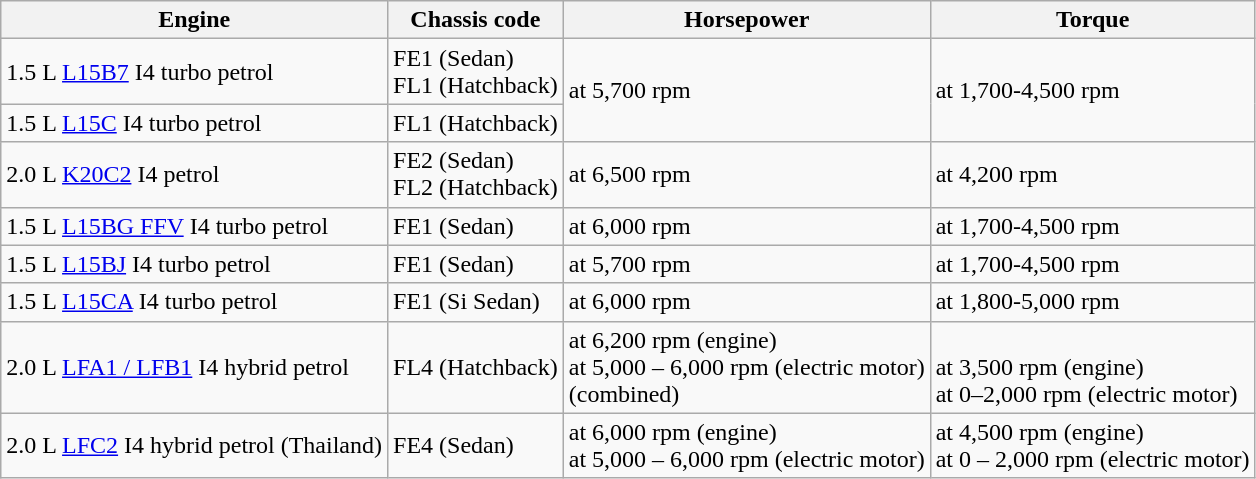<table class="wikitable">
<tr>
<th>Engine</th>
<th>Chassis code</th>
<th>Horsepower</th>
<th>Torque</th>
</tr>
<tr>
<td>1.5 L <a href='#'>L15B7</a> I4 turbo petrol</td>
<td>FE1 (Sedan)<br>FL1 (Hatchback)</td>
<td rowspan="2"> at 5,700 rpm</td>
<td rowspan="2"> at 1,700-4,500 rpm</td>
</tr>
<tr>
<td>1.5 L <a href='#'>L15C</a> I4 turbo petrol</td>
<td>FL1 (Hatchback)</td>
</tr>
<tr>
<td>2.0 L <a href='#'>K20C2</a> I4 petrol</td>
<td>FE2 (Sedan)<br>FL2 (Hatchback)</td>
<td> at 6,500 rpm</td>
<td> at 4,200 rpm</td>
</tr>
<tr>
<td>1.5 L <a href='#'>L15BG FFV</a> I4 turbo petrol</td>
<td>FE1 (Sedan)</td>
<td> at 6,000 rpm</td>
<td> at 1,700-4,500 rpm</td>
</tr>
<tr>
<td>1.5 L <a href='#'>L15BJ</a> I4 turbo petrol</td>
<td>FE1 (Sedan)</td>
<td> at 5,700 rpm</td>
<td> at 1,700-4,500 rpm</td>
</tr>
<tr>
<td>1.5 L <a href='#'>L15CA</a> I4 turbo petrol</td>
<td>FE1 (Si Sedan)</td>
<td> at 6,000 rpm</td>
<td> at 1,800-5,000 rpm</td>
</tr>
<tr>
<td>2.0 L <a href='#'>LFA1 / LFB1</a> I4 hybrid petrol</td>
<td>FL4 (Hatchback)</td>
<td> at 6,200 rpm (engine)<br> at 5,000 – 6,000 rpm (electric motor)<br> (combined)</td>
<td><br> at 3,500 rpm (engine)<br> at 0–2,000 rpm (electric motor)</td>
</tr>
<tr>
<td>2.0 L <a href='#'>LFC2</a> I4 hybrid petrol (Thailand)</td>
<td>FE4 (Sedan)</td>
<td> at 6,000 rpm (engine)<br> at 5,000 – 6,000 rpm (electric motor)</td>
<td> at 4,500 rpm (engine)<br> at 0 – 2,000 rpm (electric motor)</td>
</tr>
</table>
